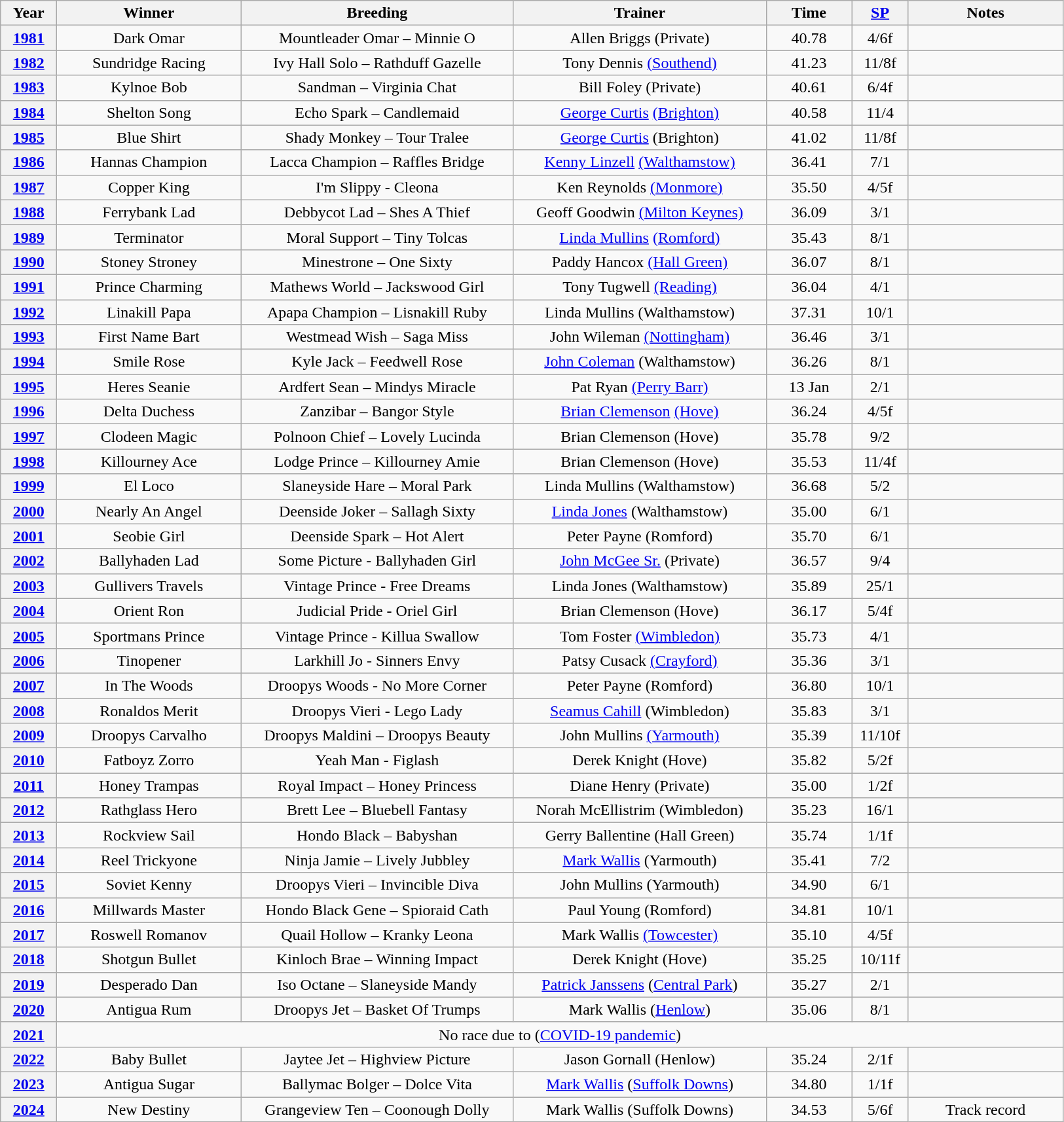<table class="wikitable" style="text-align:center">
<tr>
<th width=50>Year</th>
<th width=180>Winner</th>
<th width=270>Breeding</th>
<th width=250>Trainer</th>
<th width=80>Time</th>
<th width=50><a href='#'>SP</a></th>
<th width=150>Notes</th>
</tr>
<tr>
<th><a href='#'>1981</a></th>
<td>Dark Omar</td>
<td>Mountleader Omar – Minnie O</td>
<td>Allen Briggs (Private)</td>
<td>40.78</td>
<td>4/6f</td>
<td></td>
</tr>
<tr>
<th><a href='#'>1982</a></th>
<td>Sundridge Racing</td>
<td>Ivy Hall Solo – Rathduff Gazelle</td>
<td>Tony Dennis <a href='#'>(Southend)</a></td>
<td>41.23</td>
<td>11/8f</td>
<td></td>
</tr>
<tr>
<th><a href='#'>1983</a></th>
<td>Kylnoe Bob</td>
<td>Sandman – Virginia Chat</td>
<td>Bill Foley (Private)</td>
<td>40.61</td>
<td>6/4f</td>
<td></td>
</tr>
<tr>
<th><a href='#'>1984</a></th>
<td>Shelton Song</td>
<td>Echo Spark – Candlemaid</td>
<td><a href='#'>George Curtis</a>  <a href='#'>(Brighton)</a></td>
<td>40.58</td>
<td>11/4</td>
<td></td>
</tr>
<tr>
<th><a href='#'>1985</a></th>
<td>Blue Shirt</td>
<td>Shady Monkey – Tour Tralee</td>
<td><a href='#'>George Curtis</a>  (Brighton)</td>
<td>41.02</td>
<td>11/8f</td>
<td></td>
</tr>
<tr>
<th><a href='#'>1986</a></th>
<td>Hannas Champion</td>
<td>Lacca Champion – Raffles Bridge</td>
<td><a href='#'>Kenny Linzell</a> <a href='#'>(Walthamstow)</a></td>
<td>36.41</td>
<td>7/1</td>
<td></td>
</tr>
<tr>
<th><a href='#'>1987</a></th>
<td>Copper King</td>
<td>I'm Slippy - Cleona</td>
<td>Ken Reynolds <a href='#'>(Monmore)</a></td>
<td>35.50</td>
<td>4/5f</td>
<td></td>
</tr>
<tr>
<th><a href='#'>1988</a></th>
<td>Ferrybank Lad</td>
<td>Debbycot Lad – Shes A Thief</td>
<td>Geoff Goodwin <a href='#'>(Milton Keynes)</a></td>
<td>36.09</td>
<td>3/1</td>
<td></td>
</tr>
<tr>
<th><a href='#'>1989</a></th>
<td>Terminator</td>
<td>Moral Support – Tiny Tolcas</td>
<td><a href='#'>Linda Mullins</a> <a href='#'>(Romford)</a></td>
<td>35.43</td>
<td>8/1</td>
<td></td>
</tr>
<tr>
<th><a href='#'>1990</a></th>
<td>Stoney Stroney</td>
<td>Minestrone – One Sixty</td>
<td>Paddy Hancox <a href='#'>(Hall Green)</a></td>
<td>36.07</td>
<td>8/1</td>
<td></td>
</tr>
<tr>
<th><a href='#'>1991</a></th>
<td>Prince Charming</td>
<td>Mathews World – Jackswood Girl</td>
<td>Tony Tugwell <a href='#'>(Reading)</a></td>
<td>36.04</td>
<td>4/1</td>
<td></td>
</tr>
<tr>
<th><a href='#'>1992</a></th>
<td>Linakill Papa</td>
<td>Apapa Champion – Lisnakill Ruby</td>
<td>Linda Mullins (Walthamstow)</td>
<td>37.31</td>
<td>10/1</td>
<td></td>
</tr>
<tr>
<th><a href='#'>1993</a></th>
<td>First Name Bart</td>
<td>Westmead Wish – Saga Miss</td>
<td>John Wileman <a href='#'>(Nottingham)</a></td>
<td>36.46</td>
<td>3/1</td>
<td></td>
</tr>
<tr>
<th><a href='#'>1994</a></th>
<td>Smile Rose</td>
<td>Kyle Jack – Feedwell Rose</td>
<td><a href='#'>John Coleman</a> (Walthamstow)</td>
<td>36.26</td>
<td>8/1</td>
<td></td>
</tr>
<tr>
<th><a href='#'>1995</a></th>
<td>Heres Seanie</td>
<td>Ardfert Sean – Mindys Miracle</td>
<td>Pat Ryan <a href='#'>(Perry Barr)</a></td>
<td>13 Jan</td>
<td>2/1</td>
<td></td>
</tr>
<tr>
<th><a href='#'>1996</a></th>
<td>Delta Duchess</td>
<td>Zanzibar – Bangor Style</td>
<td><a href='#'>Brian Clemenson</a> <a href='#'>(Hove)</a></td>
<td>36.24</td>
<td>4/5f</td>
<td></td>
</tr>
<tr>
<th><a href='#'>1997</a></th>
<td>Clodeen Magic</td>
<td>Polnoon Chief – Lovely Lucinda</td>
<td>Brian Clemenson (Hove)</td>
<td>35.78</td>
<td>9/2</td>
<td></td>
</tr>
<tr>
<th><a href='#'>1998</a></th>
<td>Killourney Ace</td>
<td>Lodge Prince – Killourney Amie</td>
<td>Brian Clemenson (Hove)</td>
<td>35.53</td>
<td>11/4f</td>
<td></td>
</tr>
<tr>
<th><a href='#'>1999</a></th>
<td>El Loco</td>
<td>Slaneyside Hare – Moral Park</td>
<td>Linda Mullins (Walthamstow)</td>
<td>36.68</td>
<td>5/2</td>
<td></td>
</tr>
<tr>
<th><a href='#'>2000</a></th>
<td>Nearly An Angel</td>
<td>Deenside Joker – Sallagh Sixty</td>
<td><a href='#'>Linda Jones</a> (Walthamstow)</td>
<td>35.00</td>
<td>6/1</td>
<td></td>
</tr>
<tr>
<th><a href='#'>2001</a></th>
<td>Seobie Girl</td>
<td>Deenside Spark – Hot Alert</td>
<td>Peter Payne (Romford)</td>
<td>35.70</td>
<td>6/1</td>
<td></td>
</tr>
<tr>
<th><a href='#'>2002</a></th>
<td>Ballyhaden Lad</td>
<td>Some Picture - Ballyhaden Girl</td>
<td><a href='#'>John McGee Sr.</a> (Private)</td>
<td>36.57</td>
<td>9/4</td>
<td></td>
</tr>
<tr>
<th><a href='#'>2003</a></th>
<td>Gullivers Travels</td>
<td>Vintage Prince - Free Dreams</td>
<td>Linda Jones (Walthamstow)</td>
<td>35.89</td>
<td>25/1</td>
<td></td>
</tr>
<tr>
<th><a href='#'>2004</a></th>
<td>Orient Ron</td>
<td>Judicial Pride - Oriel Girl</td>
<td>Brian Clemenson (Hove)</td>
<td>36.17</td>
<td>5/4f</td>
<td></td>
</tr>
<tr>
<th><a href='#'>2005</a></th>
<td>Sportmans Prince </td>
<td>Vintage Prince - Killua Swallow</td>
<td>Tom Foster <a href='#'>(Wimbledon)</a></td>
<td>35.73</td>
<td>4/1</td>
<td></td>
</tr>
<tr>
<th><a href='#'>2006</a></th>
<td>Tinopener </td>
<td>Larkhill Jo - Sinners Envy</td>
<td>Patsy Cusack <a href='#'>(Crayford)</a></td>
<td>35.36</td>
<td>3/1</td>
<td></td>
</tr>
<tr>
<th><a href='#'>2007</a></th>
<td>In The Woods </td>
<td>Droopys Woods - No More Corner</td>
<td>Peter Payne (Romford)</td>
<td>36.80</td>
<td>10/1</td>
<td></td>
</tr>
<tr>
<th><a href='#'>2008</a></th>
<td>Ronaldos Merit </td>
<td>Droopys Vieri - Lego Lady</td>
<td><a href='#'>Seamus Cahill</a> (Wimbledon)</td>
<td>35.83</td>
<td>3/1</td>
<td></td>
</tr>
<tr>
<th><a href='#'>2009</a></th>
<td>Droopys Carvalho </td>
<td>Droopys Maldini – Droopys Beauty</td>
<td>John Mullins <a href='#'>(Yarmouth)</a></td>
<td>35.39</td>
<td>11/10f</td>
<td></td>
</tr>
<tr>
<th><a href='#'>2010</a></th>
<td>Fatboyz Zorro </td>
<td>Yeah Man - Figlash</td>
<td>Derek Knight (Hove)</td>
<td>35.82</td>
<td>5/2f</td>
<td></td>
</tr>
<tr>
<th><a href='#'>2011</a></th>
<td>Honey Trampas </td>
<td>Royal Impact – Honey Princess</td>
<td>Diane Henry (Private)</td>
<td>35.00</td>
<td>1/2f</td>
<td></td>
</tr>
<tr>
<th><a href='#'>2012</a></th>
<td>Rathglass Hero	</td>
<td>Brett Lee – Bluebell Fantasy</td>
<td>Norah McEllistrim (Wimbledon)</td>
<td>35.23</td>
<td>16/1</td>
<td></td>
</tr>
<tr>
<th><a href='#'>2013</a></th>
<td>Rockview Sail </td>
<td>Hondo Black – Babyshan</td>
<td>Gerry Ballentine (Hall Green)</td>
<td>35.74</td>
<td>1/1f</td>
<td></td>
</tr>
<tr>
<th><a href='#'>2014</a></th>
<td>Reel Trickyone </td>
<td>Ninja Jamie – Lively Jubbley</td>
<td><a href='#'>Mark Wallis</a> (Yarmouth)</td>
<td>35.41</td>
<td>7/2</td>
<td></td>
</tr>
<tr>
<th><a href='#'>2015</a></th>
<td>Soviet Kenny </td>
<td>Droopys Vieri – Invincible Diva</td>
<td>John Mullins (Yarmouth)</td>
<td>34.90</td>
<td>6/1</td>
<td></td>
</tr>
<tr>
<th><a href='#'>2016</a></th>
<td>Millwards Master </td>
<td>Hondo Black Gene – Spioraid Cath</td>
<td>Paul Young (Romford)</td>
<td>34.81</td>
<td>10/1</td>
<td></td>
</tr>
<tr>
<th><a href='#'>2017</a></th>
<td>Roswell Romanov </td>
<td>Quail Hollow – Kranky Leona</td>
<td>Mark Wallis <a href='#'>(Towcester)</a></td>
<td>35.10</td>
<td>4/5f</td>
<td></td>
</tr>
<tr>
<th><a href='#'>2018</a></th>
<td>Shotgun Bullet </td>
<td>Kinloch Brae – Winning Impact</td>
<td>Derek Knight (Hove)</td>
<td>35.25</td>
<td>10/11f</td>
<td></td>
</tr>
<tr>
<th><a href='#'>2019</a></th>
<td>Desperado Dan</td>
<td>Iso Octane – Slaneyside Mandy</td>
<td><a href='#'>Patrick Janssens</a> (<a href='#'>Central Park</a>)</td>
<td>35.27</td>
<td>2/1</td>
<td></td>
</tr>
<tr>
<th><a href='#'>2020</a></th>
<td>Antigua Rum</td>
<td>Droopys Jet – Basket Of Trumps</td>
<td>Mark Wallis (<a href='#'>Henlow</a>)</td>
<td>35.06</td>
<td>8/1</td>
<td></td>
</tr>
<tr>
<th><a href='#'>2021</a></th>
<td colspan=6>No race due to (<a href='#'>COVID-19 pandemic</a>)</td>
</tr>
<tr>
<th><a href='#'>2022</a></th>
<td>Baby Bullet</td>
<td>Jaytee Jet – Highview Picture</td>
<td>Jason Gornall (Henlow)</td>
<td>35.24</td>
<td>2/1f</td>
<td></td>
</tr>
<tr>
<th><a href='#'>2023</a></th>
<td>Antigua Sugar</td>
<td>Ballymac Bolger – Dolce Vita</td>
<td><a href='#'>Mark Wallis</a> (<a href='#'>Suffolk Downs</a>)</td>
<td>34.80</td>
<td>1/1f</td>
<td></td>
</tr>
<tr>
<th><a href='#'>2024</a></th>
<td>New Destiny</td>
<td>Grangeview Ten – Coonough Dolly</td>
<td>Mark Wallis (Suffolk Downs)</td>
<td>34.53</td>
<td>5/6f</td>
<td>Track record</td>
</tr>
</table>
